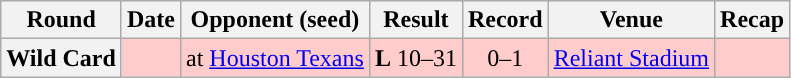<table class="wikitable" style="text-align:center">
<tr>
<th>Round</th>
<th>Date</th>
<th>Opponent (seed)</th>
<th>Result</th>
<th>Record</th>
<th>Venue</th>
<th>Recap</th>
</tr>
<tr style="background:#fcc">
<th>Wild Card</th>
<td></td>
<td>at <a href='#'>Houston Texans</a></td>
<td><strong>L</strong> 10–31</td>
<td>0–1</td>
<td><a href='#'>Reliant Stadium</a></td>
<td></td>
</tr>
</table>
